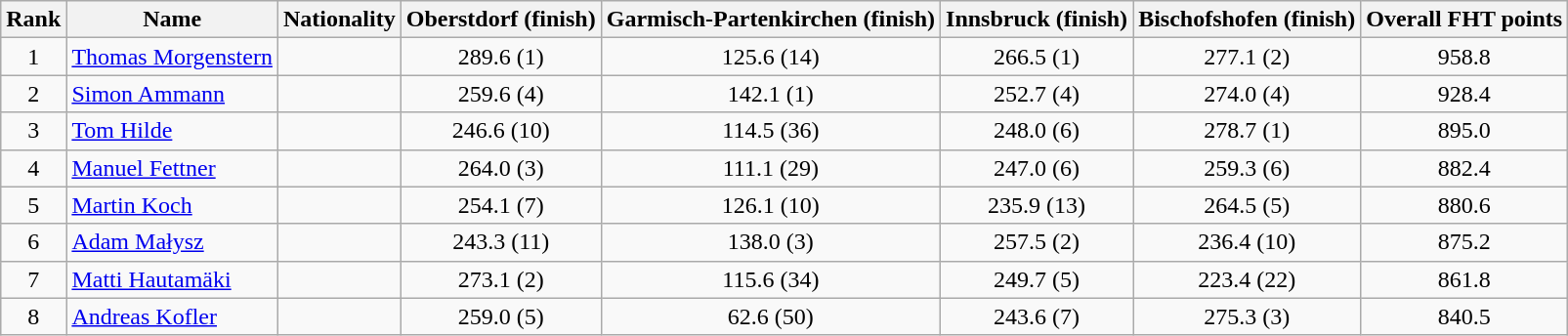<table class="wikitable">
<tr>
<th align=Center>Rank</th>
<th>Name</th>
<th>Nationality</th>
<th align=Center>Oberstdorf (finish)</th>
<th>Garmisch-Partenkirchen (finish)</th>
<th>Innsbruck (finish)</th>
<th>Bischofshofen (finish)</th>
<th>Overall FHT points</th>
</tr>
<tr>
<td align=center>1</td>
<td align=left><a href='#'>Thomas Morgenstern</a></td>
<td align=left></td>
<td align=center>289.6 (1)</td>
<td align=center>125.6 (14)</td>
<td align=center>266.5 (1)</td>
<td align=center>277.1 (2)</td>
<td align=center>958.8</td>
</tr>
<tr>
<td align=center>2</td>
<td align=left><a href='#'>Simon Ammann</a></td>
<td align=left></td>
<td align=center>259.6 (4)</td>
<td align=center>142.1 (1)</td>
<td align=center>252.7 (4)</td>
<td align=center>274.0 (4)</td>
<td align=center>928.4</td>
</tr>
<tr>
<td align=center>3</td>
<td align=left><a href='#'>Tom Hilde</a></td>
<td align=left></td>
<td align=center>246.6 (10)</td>
<td align=center>114.5 (36)</td>
<td align=center>248.0 (6)</td>
<td align=center>278.7 (1)</td>
<td align=center>895.0</td>
</tr>
<tr>
<td align=center>4</td>
<td align=left><a href='#'>Manuel Fettner</a></td>
<td align=left></td>
<td align=center>264.0 (3)</td>
<td align=center>111.1 (29)</td>
<td align=center>247.0 (6)</td>
<td align=center>259.3 (6)</td>
<td align=center>882.4</td>
</tr>
<tr>
<td align=center>5</td>
<td align=left><a href='#'>Martin Koch</a></td>
<td align=left></td>
<td align=center>254.1 (7)</td>
<td align=center>126.1 (10)</td>
<td align=center>235.9 (13)</td>
<td align=center>264.5 (5)</td>
<td align=center>880.6</td>
</tr>
<tr>
<td align=center>6</td>
<td align=left><a href='#'>Adam Małysz</a></td>
<td align=left></td>
<td align=center>243.3 (11)</td>
<td align=center>138.0 (3)</td>
<td align=center>257.5 (2)</td>
<td align=center>236.4 (10)</td>
<td align=center>875.2</td>
</tr>
<tr>
<td align=center>7</td>
<td align=left><a href='#'>Matti Hautamäki</a></td>
<td align=left></td>
<td align=center>273.1 (2)</td>
<td align=center>115.6 (34)</td>
<td align=center>249.7 (5)</td>
<td align=center>223.4 (22)</td>
<td align=center>861.8</td>
</tr>
<tr>
<td align=center>8</td>
<td align=left><a href='#'>Andreas Kofler</a></td>
<td align=left></td>
<td align=center>259.0 (5)</td>
<td align=center>62.6 (50)</td>
<td align=center>243.6 (7)</td>
<td align=center>275.3 (3)</td>
<td align=center>840.5</td>
</tr>
</table>
